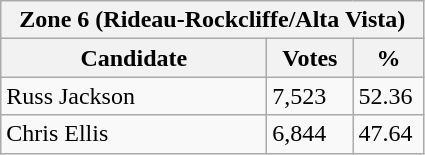<table class="wikitable">
<tr>
<th colspan="3">Zone 6 (Rideau-Rockcliffe/Alta Vista)</th>
</tr>
<tr>
<th style="width: 170px">Candidate</th>
<th style="width: 50px">Votes</th>
<th style="width: 40px">%</th>
</tr>
<tr>
<td>Russ Jackson</td>
<td>7,523</td>
<td>52.36</td>
</tr>
<tr>
<td>Chris Ellis</td>
<td>6,844</td>
<td>47.64</td>
</tr>
</table>
